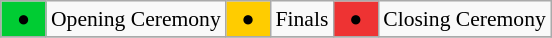<table class="wikitable" style="margin:0.5em auto; font-size:90%;">
<tr>
<td bgcolor=#00cc33> ● </td>
<td>Opening Ceremony</td>
<td bgcolor=#ffcc00> ● </td>
<td>Finals</td>
<td bgcolor=#ee3333> ● </td>
<td>Closing Ceremony</td>
</tr>
<tr>
</tr>
</table>
